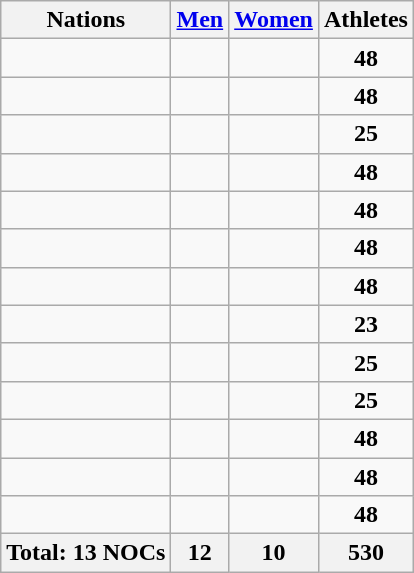<table class="wikitable sortable" style="text-align:center;">
<tr>
<th>Nations</th>
<th><a href='#'>Men</a></th>
<th><a href='#'>Women</a></th>
<th>Athletes</th>
</tr>
<tr>
<td align="left"></td>
<td></td>
<td></td>
<td><strong>48</strong></td>
</tr>
<tr>
<td align="left"></td>
<td></td>
<td></td>
<td><strong>48</strong></td>
</tr>
<tr>
<td align="left"></td>
<td></td>
<td></td>
<td><strong>25</strong></td>
</tr>
<tr>
<td align="left"></td>
<td></td>
<td></td>
<td><strong>48</strong></td>
</tr>
<tr>
<td align="left"></td>
<td></td>
<td></td>
<td><strong>48</strong></td>
</tr>
<tr>
<td align="left"></td>
<td></td>
<td></td>
<td><strong>48</strong></td>
</tr>
<tr>
<td align="left"></td>
<td></td>
<td></td>
<td><strong>48</strong></td>
</tr>
<tr>
<td align="left"></td>
<td></td>
<td></td>
<td><strong>23</strong></td>
</tr>
<tr>
<td align="left"></td>
<td></td>
<td></td>
<td><strong>25</strong></td>
</tr>
<tr>
<td align="left"></td>
<td></td>
<td></td>
<td><strong>25</strong></td>
</tr>
<tr>
<td align="left"></td>
<td></td>
<td></td>
<td><strong>48</strong></td>
</tr>
<tr>
<td align="left"></td>
<td></td>
<td></td>
<td><strong>48</strong></td>
</tr>
<tr>
<td align="left"></td>
<td></td>
<td></td>
<td><strong>48</strong></td>
</tr>
<tr>
<th>Total: 13 NOCs</th>
<th>12</th>
<th>10</th>
<th>530</th>
</tr>
</table>
